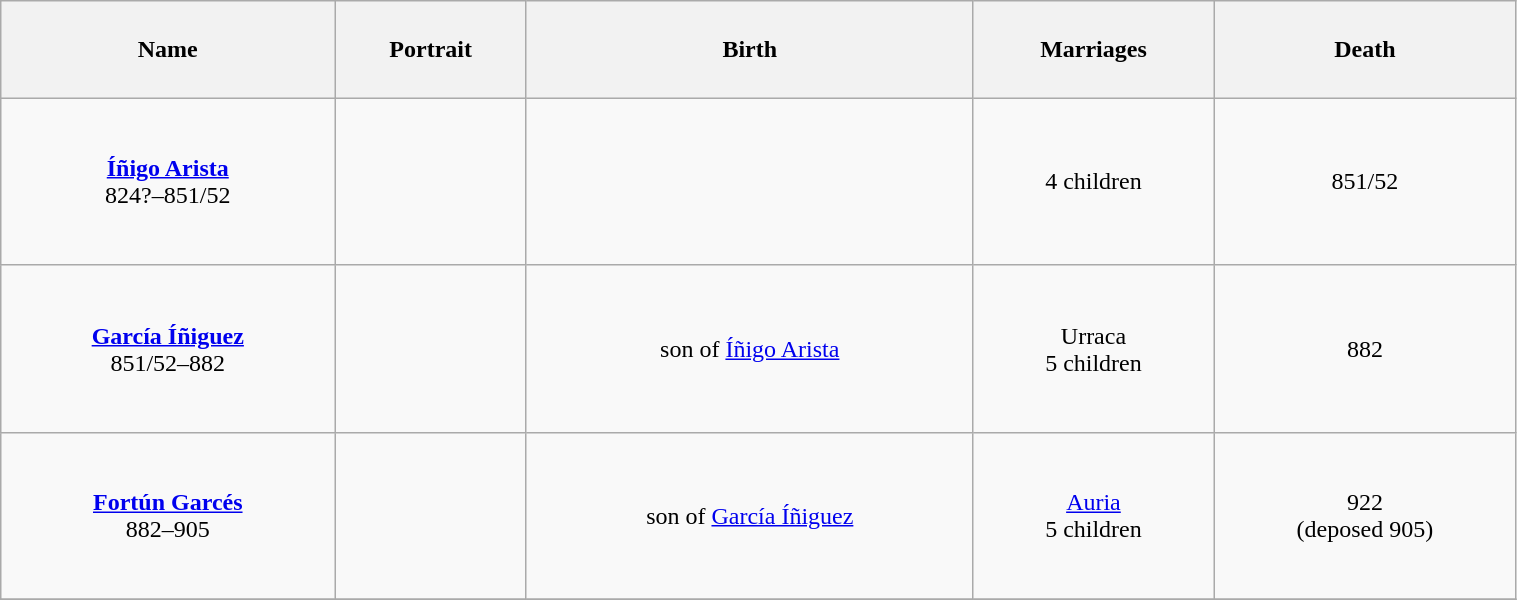<table class="wikitable" style="width: 80%; height: 400px; text-align: center;">
<tr>
<th>Name</th>
<th>Portrait</th>
<th>Birth</th>
<th>Marriages</th>
<th>Death</th>
</tr>
<tr>
<td><strong><a href='#'>Íñigo Arista</a></strong><br>824?–851/52</td>
<td></td>
<td></td>
<td>4 children</td>
<td>851/52</td>
</tr>
<tr>
<td><strong><a href='#'>García Íñiguez</a></strong><br>851/52–882</td>
<td></td>
<td>son of <a href='#'>Íñigo Arista</a></td>
<td>Urraca<br>5 children</td>
<td>882</td>
</tr>
<tr>
<td><strong><a href='#'>Fortún Garcés</a></strong><br>882–905</td>
<td></td>
<td>son of <a href='#'>García Íñiguez</a></td>
<td><a href='#'>Auria</a><br>5 children</td>
<td>922<br>(deposed 905)</td>
</tr>
<tr>
</tr>
</table>
